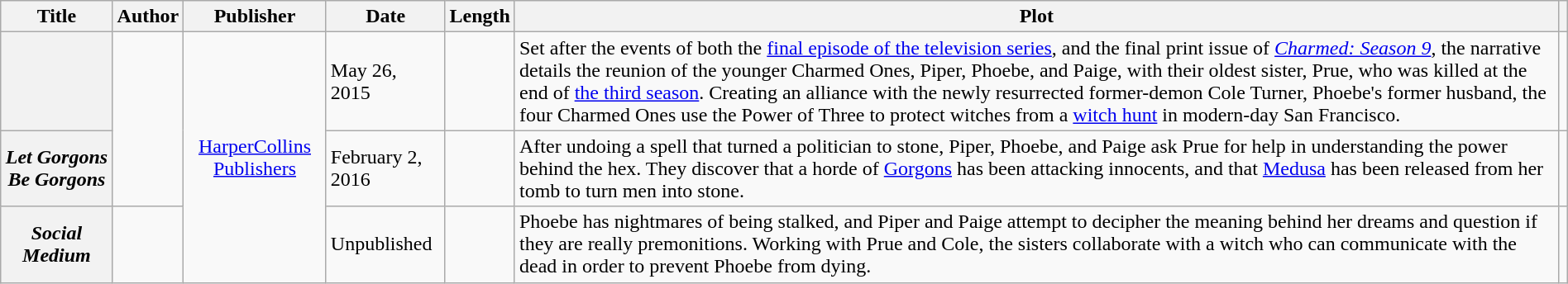<table class="wikitable plainrowheaders sortable" style="margin-right: 0;">
<tr>
<th scope="col">Title</th>
<th scope="col">Author</th>
<th scope="col">Publisher</th>
<th scope="col">Date</th>
<th scope="col">Length</th>
<th scope="col" class="unsortable">Plot</th>
<th scope="col" class="unsortable"></th>
</tr>
<tr>
<th scope="row"><em></em></th>
<td rowspan="2"></td>
<td style="text-align:center;" rowspan="3"><a href='#'>HarperCollins Publishers</a></td>
<td>May 26, 2015</td>
<td></td>
<td>Set after the events of both the <a href='#'>final episode of the television series</a>, and the final print issue of <em><a href='#'>Charmed: Season 9</a></em>, the narrative details the reunion of the younger Charmed Ones, Piper, Phoebe, and Paige, with their oldest sister, Prue, who was killed at the end of <a href='#'>the third season</a>. Creating an alliance with the newly resurrected former-demon Cole Turner, Phoebe's former husband, the four Charmed Ones use the Power of Three to protect witches from a <a href='#'>witch hunt</a> in modern-day San Francisco.</td>
<td style="text-align: center;"></td>
</tr>
<tr>
<th scope="row"><em>Let Gorgons Be Gorgons</em></th>
<td>February 2, 2016</td>
<td></td>
<td>After undoing a spell that turned a politician to stone, Piper, Phoebe, and Paige ask Prue for help in understanding the power behind the hex. They discover that a horde of <a href='#'>Gorgons</a> has been attacking innocents, and that <a href='#'>Medusa</a> has been released from her tomb to turn men into stone.</td>
<td style="text-align: center;"></td>
</tr>
<tr>
<th scope="row"><em>Social Medium</em></th>
<td></td>
<td>Unpublished</td>
<td></td>
<td>Phoebe has nightmares of being stalked, and Piper and Paige attempt to decipher the meaning behind her dreams and question if they are really premonitions. Working with Prue and Cole, the sisters collaborate with a witch who can communicate with the dead in order to prevent Phoebe from dying.</td>
<td style="text-align: center;"></td>
</tr>
</table>
